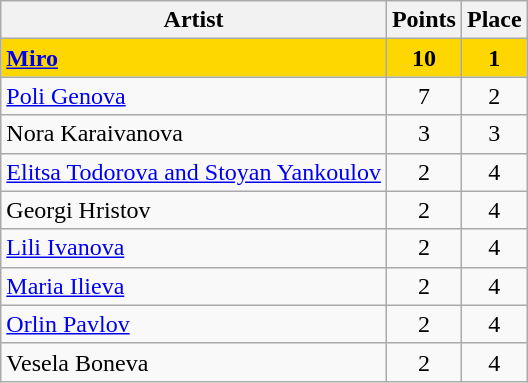<table class="sortable wikitable" style="margin: 1em auto 1em auto; text-align:center;">
<tr>
<th>Artist</th>
<th>Points</th>
<th>Place</th>
</tr>
<tr style="font-weight:bold; background:gold;">
<td align="left"><a href='#'>Miro</a></td>
<td>10</td>
<td>1</td>
</tr>
<tr>
<td align="left"><a href='#'>Poli Genova</a></td>
<td>7</td>
<td>2</td>
</tr>
<tr>
<td align="left">Nora Karaivanova</td>
<td>3</td>
<td>3</td>
</tr>
<tr>
<td align="left"><a href='#'>Elitsa Todorova and Stoyan Yankoulov</a></td>
<td>2</td>
<td>4</td>
</tr>
<tr>
<td align="left">Georgi Hristov</td>
<td>2</td>
<td>4</td>
</tr>
<tr>
<td align="left"><a href='#'>Lili Ivanova</a></td>
<td>2</td>
<td>4</td>
</tr>
<tr>
<td align="left"><a href='#'>Maria Ilieva</a></td>
<td>2</td>
<td>4</td>
</tr>
<tr>
<td align="left"><a href='#'>Orlin Pavlov</a></td>
<td>2</td>
<td>4</td>
</tr>
<tr>
<td align="left">Vesela Boneva</td>
<td>2</td>
<td>4</td>
</tr>
</table>
